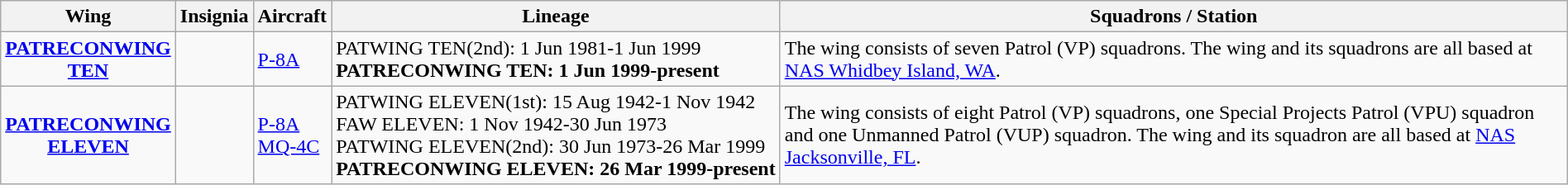<table class="wikitable" width=100% style="text-align: center">
<tr>
<th>Wing</th>
<th>Insignia</th>
<th>Aircraft</th>
<th>Lineage</th>
<th>Squadrons / Station</th>
</tr>
<tr>
<td><strong><a href='#'>PATRECONWING<br>TEN</a></strong></td>
<td></td>
<td align=left><a href='#'>P-8A</a></td>
<td align=left>PATWING TEN(2nd): 1 Jun 1981-1 Jun 1999<br><strong>PATRECONWING TEN: 1 Jun 1999-present</strong></td>
<td align=left>The wing consists of seven Patrol (VP) squadrons. The wing and its squadrons are all based at <a href='#'>NAS Whidbey Island, WA</a>.</td>
</tr>
<tr>
<td><strong><a href='#'>PATRECONWING<br>ELEVEN</a></strong></td>
<td></td>
<td align=left><a href='#'>P-8A</a><br><a href='#'>MQ-4C</a></td>
<td style="white-space: nowrap;" align=left>PATWING ELEVEN(1st): 15 Aug 1942-1 Nov 1942<br>FAW ELEVEN: 1 Nov 1942-30 Jun 1973<br>PATWING ELEVEN(2nd): 30 Jun 1973-26 Mar 1999<br><strong>PATRECONWING ELEVEN: 26 Mar 1999-present</strong></td>
<td align=left>The wing consists of eight Patrol (VP) squadrons, one Special Projects Patrol (VPU) squadron and one Unmanned Patrol (VUP) squadron. The wing and its squadron are all based at <a href='#'>NAS Jacksonville, FL</a>.</td>
</tr>
</table>
